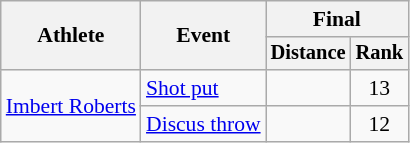<table class=wikitable style=font-size:90%>
<tr>
<th rowspan=2>Athlete</th>
<th rowspan=2>Event</th>
<th colspan=2>Final</th>
</tr>
<tr style=font-size:95%>
<th>Distance</th>
<th>Rank</th>
</tr>
<tr align=center>
<td align=left rowspan=2><a href='#'>Imbert Roberts</a></td>
<td align=left><a href='#'>Shot put</a></td>
<td></td>
<td>13</td>
</tr>
<tr align=center>
<td align=left><a href='#'>Discus throw</a></td>
<td></td>
<td>12</td>
</tr>
</table>
